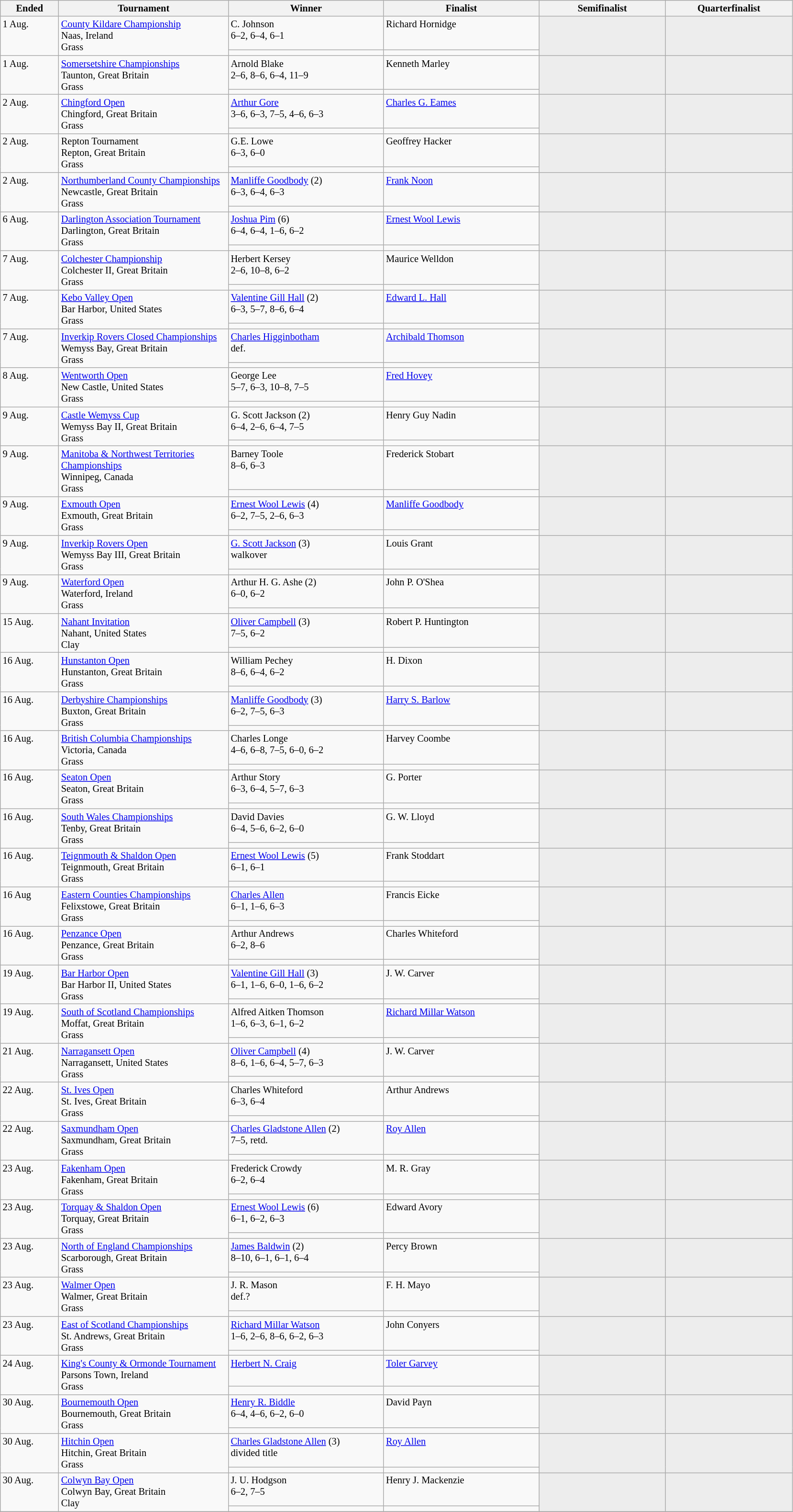<table class="wikitable" style="font-size:85%;">
<tr>
<th width="75">Ended</th>
<th width="230">Tournament</th>
<th width="210">Winner</th>
<th width="210">Finalist</th>
<th width="170">Semifinalist</th>
<th width="170">Quarterfinalist</th>
</tr>
<tr valign=top>
<td rowspan=2>1 Aug.</td>
<td rowspan=2><a href='#'>County Kildare Championship</a><br>Naas, Ireland<br>Grass</td>
<td> C. Johnson <br>6–2, 6–4, 6–1</td>
<td>   Richard Hornidge</td>
<td style="background:#ededed;" rowspan=2></td>
<td style="background:#ededed;" rowspan=2></td>
</tr>
<tr valign=top>
<td></td>
<td></td>
</tr>
<tr valign=top>
<td rowspan=2>1 Aug.</td>
<td rowspan=2><a href='#'>Somersetshire Championships</a><br>Taunton, Great Britain<br>Grass</td>
<td> Arnold Blake<br>2–6, 8–6, 6–4, 11–9</td>
<td> Kenneth Marley</td>
<td style="background:#ededed;" rowspan=2></td>
<td style="background:#ededed;" rowspan=2></td>
</tr>
<tr valign=top>
<td></td>
<td></td>
</tr>
<tr valign=top>
<td rowspan=2>2 Aug.</td>
<td rowspan=2><a href='#'>Chingford Open</a><br>Chingford, Great Britain<br>Grass</td>
<td> <a href='#'>Arthur Gore</a><br>3–6, 6–3, 7–5, 4–6, 6–3</td>
<td> <a href='#'>Charles G. Eames</a></td>
<td style="background:#ededed;" rowspan=2></td>
<td style="background:#ededed;" rowspan=2></td>
</tr>
<tr valign=top>
<td></td>
<td></td>
</tr>
<tr valign=top>
<td rowspan=2>2 Aug.</td>
<td rowspan=2>Repton Tournament <br>Repton, Great Britain<br>Grass</td>
<td> G.E. Lowe<br>6–3, 6–0</td>
<td> Geoffrey Hacker</td>
<td style="background:#ededed;" rowspan=2></td>
<td style="background:#ededed;" rowspan=2></td>
</tr>
<tr valign=top>
<td></td>
<td></td>
</tr>
<tr valign=top>
<td rowspan=2>2 Aug.</td>
<td rowspan=2><a href='#'>Northumberland County Championships</a><br>Newcastle, Great Britain<br>Grass</td>
<td> <a href='#'>Manliffe Goodbody</a> (2)<br> 6–3, 6–4, 6–3</td>
<td> <a href='#'>Frank Noon</a></td>
<td style="background:#ededed;" rowspan=2></td>
<td style="background:#ededed;" rowspan=2></td>
</tr>
<tr valign=top>
<td></td>
<td></td>
</tr>
<tr valign=top>
<td rowspan=2>6 Aug.</td>
<td rowspan=2><a href='#'>Darlington Association Tournament</a><br>Darlington, Great Britain<br>Grass</td>
<td> <a href='#'>Joshua Pim</a> (6)<br>6–4, 6–4, 1–6, 6–2</td>
<td> <a href='#'>Ernest Wool Lewis</a></td>
<td style="background:#ededed;" rowspan=2></td>
<td style="background:#ededed;" rowspan=2></td>
</tr>
<tr valign=top>
<td></td>
<td></td>
</tr>
<tr valign=top>
<td rowspan=2>7 Aug.</td>
<td rowspan=2><a href='#'>Colchester Championship</a><br>Colchester II, Great Britain<br>Grass</td>
<td> Herbert Kersey <br> 2–6, 10–8, 6–2</td>
<td> Maurice Welldon</td>
<td style="background:#ededed;" rowspan=2></td>
<td style="background:#ededed;" rowspan=2></td>
</tr>
<tr valign=top>
<td></td>
<td></td>
</tr>
<tr valign=top>
<td rowspan=2>7 Aug.</td>
<td rowspan="2"><a href='#'>Kebo Valley Open</a> <br>Bar Harbor, United States<br>Grass</td>
<td> <a href='#'>Valentine Gill Hall</a> (2)<br>6–3, 5–7, 8–6, 6–4</td>
<td> <a href='#'>Edward L. Hall</a></td>
<td style="background:#ededed;" rowspan=2></td>
<td style="background:#ededed;" rowspan=2></td>
</tr>
<tr valign=top>
<td></td>
<td></td>
</tr>
<tr valign=top>
<td rowspan=2>7 Aug.</td>
<td rowspan=2><a href='#'>Inverkip Rovers Closed Championships</a><br>Wemyss Bay, Great Britain<br>Grass</td>
<td> <a href='#'>Charles Higginbotham</a><br>def.</td>
<td> <a href='#'>Archibald Thomson</a></td>
<td style="background:#ededed;" rowspan=2></td>
<td style="background:#ededed;" rowspan=2></td>
</tr>
<tr valign=top>
<td></td>
<td></td>
</tr>
<tr valign=top>
<td rowspan=2>8 Aug.</td>
<td rowspan="2"><a href='#'>Wentworth Open</a> <br>New Castle, United States<br>Grass</td>
<td> George Lee<br>5–7, 6–3, 10–8, 7–5</td>
<td> <a href='#'>Fred Hovey</a></td>
<td style="background:#ededed;" rowspan=2></td>
<td style="background:#ededed;" rowspan=2></td>
</tr>
<tr valign=top>
<td></td>
<td></td>
</tr>
<tr valign=top>
<td rowspan=2>9 Aug.</td>
<td rowspan=2><a href='#'>Castle Wemyss Cup</a> <br>Wemyss Bay II, Great Britain<br>Grass</td>
<td> G. Scott Jackson (2)<br> 6–4, 2–6, 6–4, 7–5</td>
<td> Henry Guy Nadin</td>
<td style="background:#ededed;" rowspan=2></td>
<td style="background:#ededed;" rowspan=2></td>
</tr>
<tr valign=top>
<td></td>
<td></td>
</tr>
<tr valign=top>
<td rowspan=2>9 Aug.</td>
<td rowspan=2><a href='#'>Manitoba & Northwest Territories Championships</a><br>Winnipeg, Canada<br>Grass</td>
<td> Barney Toole<br>8–6, 6–3</td>
<td> Frederick Stobart</td>
<td style="background:#ededed;" rowspan=2></td>
<td style="background:#ededed;" rowspan=2></td>
</tr>
<tr valign=top>
<td></td>
<td></td>
</tr>
<tr valign=top>
<td rowspan=2>9 Aug.</td>
<td rowspan=2><a href='#'>Exmouth Open</a><br>Exmouth, Great Britain<br>Grass</td>
<td> <a href='#'>Ernest Wool Lewis</a> (4)<br> 6–2, 7–5, 2–6, 6–3</td>
<td> <a href='#'>Manliffe Goodbody</a></td>
<td style="background:#ededed;" rowspan=2></td>
<td style="background:#ededed;" rowspan=2></td>
</tr>
<tr valign=top>
<td></td>
<td></td>
</tr>
<tr valign=top>
<td rowspan=2>9 Aug.</td>
<td rowspan=2><a href='#'>Inverkip Rovers  Open</a><br>Wemyss Bay III, Great Britain<br>Grass</td>
<td> <a href='#'>G. Scott Jackson</a> (3)<br>walkover</td>
<td> Louis Grant</td>
<td style="background:#ededed;" rowspan=2></td>
<td style="background:#ededed;" rowspan=2></td>
</tr>
<tr valign=top>
<td></td>
<td></td>
</tr>
<tr valign=top>
<td rowspan=2>9 Aug.</td>
<td rowspan=2><a href='#'>Waterford Open</a> <br>Waterford, Ireland<br>Grass</td>
<td> Arthur H. G. Ashe (2)<br>6–0, 6–2</td>
<td> John P. O'Shea</td>
<td style="background:#ededed;" rowspan=2></td>
<td style="background:#ededed;" rowspan=2></td>
</tr>
<tr valign=top>
<td></td>
<td></td>
</tr>
<tr valign=top>
<td rowspan=2>15 Aug.</td>
<td rowspan="2"><a href='#'>Nahant Invitation</a><br>Nahant, United States<br>Clay</td>
<td> <a href='#'>Oliver Campbell</a> (3)<br> 7–5, 6–2</td>
<td> Robert P. Huntington</td>
<td style="background:#ededed;" rowspan=2></td>
<td style="background:#ededed;" rowspan=2></td>
</tr>
<tr valign=top>
<td></td>
<td></td>
</tr>
<tr valign=top>
<td rowspan=2>16 Aug.</td>
<td rowspan=2><a href='#'>Hunstanton Open</a> <br>Hunstanton, Great Britain<br>Grass</td>
<td> William Pechey<br>8–6, 6–4, 6–2</td>
<td> H. Dixon</td>
<td style="background:#ededed;" rowspan=2></td>
<td style="background:#ededed;" rowspan=2></td>
</tr>
<tr valign=top>
<td></td>
<td></td>
</tr>
<tr valign=top>
<td rowspan=2>16 Aug.</td>
<td rowspan=2><a href='#'>Derbyshire Championships</a> <br>Buxton, Great Britain<br>Grass</td>
<td> <a href='#'>Manliffe Goodbody</a> (3)<br> 6–2, 7–5, 6–3</td>
<td> <a href='#'>Harry S. Barlow</a></td>
<td style="background:#ededed;" rowspan=2></td>
<td style="background:#ededed;" rowspan=2></td>
</tr>
<tr valign=top>
<td></td>
<td></td>
</tr>
<tr valign=top>
<td rowspan=2>16 Aug.</td>
<td rowspan=2><a href='#'>British Columbia Championships</a><br>Victoria, Canada<br>Grass</td>
<td> Charles Longe<br>4–6, 6–8, 7–5, 6–0, 6–2</td>
<td> Harvey Coombe</td>
<td style="background:#ededed;" rowspan=2></td>
<td style="background:#ededed;" rowspan=2></td>
</tr>
<tr valign=top>
<td></td>
<td></td>
</tr>
<tr valign=top>
<td rowspan=2>16 Aug.</td>
<td rowspan=2><a href='#'>Seaton Open </a><br>Seaton, Great Britain<br>Grass</td>
<td> Arthur Story<br> 6–3, 6–4, 5–7, 6–3</td>
<td> G. Porter</td>
<td style="background:#ededed;" rowspan=2></td>
<td style="background:#ededed;" rowspan=2></td>
</tr>
<tr valign=top>
<td></td>
<td></td>
</tr>
<tr valign=top>
<td rowspan=2>16 Aug.</td>
<td rowspan=2><a href='#'>South Wales Championships</a><br>Tenby, Great Britain<br>Grass</td>
<td> David Davies <br>6–4, 5–6, 6–2, 6–0</td>
<td> G. W. Lloyd</td>
<td style="background:#ededed;" rowspan=2></td>
<td style="background:#ededed;" rowspan=2></td>
</tr>
<tr valign=top>
<td></td>
<td></td>
</tr>
<tr valign=top>
<td rowspan=2>16 Aug.</td>
<td rowspan=2><a href='#'>Teignmouth & Shaldon Open</a><br>Teignmouth, Great Britain<br>Grass</td>
<td> <a href='#'>Ernest Wool Lewis</a> (5)<br> 6–1, 6–1</td>
<td> Frank Stoddart</td>
<td style="background:#ededed;" rowspan=2></td>
<td style="background:#ededed;" rowspan=2></td>
</tr>
<tr valign=top>
<td></td>
<td></td>
</tr>
<tr valign=top>
<td rowspan=2>16 Aug</td>
<td rowspan=2><a href='#'>Eastern Counties Championships</a><br>Felixstowe, Great Britain<br>Grass</td>
<td> <a href='#'>Charles Allen</a><br>6–1, 1–6, 6–3</td>
<td> Francis Eicke</td>
<td style="background:#ededed;" rowspan=2></td>
<td style="background:#ededed;" rowspan=2></td>
</tr>
<tr valign=top>
<td></td>
<td></td>
</tr>
<tr valign=top>
<td rowspan=2>16 Aug.</td>
<td rowspan=2><a href='#'>Penzance Open</a><br>Penzance, Great Britain<br>Grass</td>
<td> Arthur Andrews <br>6–2, 8–6</td>
<td> Charles Whiteford</td>
<td style="background:#ededed;" rowspan=2></td>
<td style="background:#ededed;" rowspan=2></td>
</tr>
<tr valign=top>
<td></td>
<td></td>
</tr>
<tr valign=top>
<td rowspan=2>19 Aug.</td>
<td rowspan="2"><a href='#'>Bar Harbor Open</a><br>Bar Harbor II, United States<br>Grass</td>
<td> <a href='#'>Valentine Gill Hall</a> (3)<br> 6–1, 1–6, 6–0, 1–6, 6–2</td>
<td> J. W. Carver</td>
<td style="background:#ededed;" rowspan=2></td>
<td style="background:#ededed;" rowspan=2></td>
</tr>
<tr valign=top>
<td></td>
<td></td>
</tr>
<tr valign=top>
<td rowspan=2>19 Aug.</td>
<td rowspan=2><a href='#'>South of Scotland Championships</a><br>Moffat, Great Britain<br>Grass</td>
<td> Alfred Aitken Thomson <br>1–6, 6–3, 6–1, 6–2</td>
<td> <a href='#'>Richard Millar Watson</a></td>
<td style="background:#ededed;" rowspan=2></td>
<td style="background:#ededed;" rowspan=2></td>
</tr>
<tr valign=top>
<td></td>
<td></td>
</tr>
<tr valign=top>
<td rowspan=2>21 Aug.</td>
<td rowspan="2"><a href='#'>Narragansett Open</a> <br>Narragansett, United States<br>Grass</td>
<td> <a href='#'>Oliver Campbell</a> (4)<br>8–6, 1–6, 6–4, 5–7, 6–3</td>
<td> J. W. Carver</td>
<td style="background:#ededed;" rowspan=2></td>
<td style="background:#ededed;" rowspan=2></td>
</tr>
<tr valign=top>
<td></td>
<td></td>
</tr>
<tr valign=top>
<td rowspan=2>22 Aug.</td>
<td rowspan=2><a href='#'>St. Ives Open</a><br>St. Ives, Great Britain<br>Grass</td>
<td> Charles Whiteford<br> 6–3, 6–4</td>
<td> Arthur Andrews</td>
<td style="background:#ededed;" rowspan=2></td>
<td style="background:#ededed;" rowspan=2></td>
</tr>
<tr valign=top>
<td></td>
<td></td>
</tr>
<tr valign=top>
<td rowspan=2>22 Aug.</td>
<td rowspan=2><a href='#'>Saxmundham Open</a><br>Saxmundham, Great Britain<br>Grass</td>
<td> <a href='#'>Charles Gladstone Allen</a> (2)<br> 7–5, retd.</td>
<td> <a href='#'>Roy Allen</a></td>
<td style="background:#ededed;" rowspan=2></td>
<td style="background:#ededed;" rowspan=2></td>
</tr>
<tr valign=top>
<td></td>
<td></td>
</tr>
<tr valign=top>
<td rowspan=2>23 Aug.</td>
<td rowspan=2><a href='#'>Fakenham Open</a><br>Fakenham, Great Britain<br>Grass</td>
<td> Frederick Crowdy<br>6–2, 6–4</td>
<td> M. R. Gray</td>
<td style="background:#ededed;" rowspan=2></td>
<td style="background:#ededed;" rowspan=2></td>
</tr>
<tr valign=top>
<td></td>
<td></td>
</tr>
<tr valign=top>
<td rowspan=2>23 Aug.</td>
<td rowspan=2><a href='#'>Torquay & Shaldon Open</a><br>Torquay, Great Britain<br>Grass</td>
<td> <a href='#'>Ernest Wool Lewis</a> (6)<br> 6–1, 6–2, 6–3</td>
<td> Edward Avory</td>
<td style="background:#ededed;" rowspan=2></td>
<td style="background:#ededed;" rowspan=2></td>
</tr>
<tr valign=top>
<td></td>
<td></td>
</tr>
<tr valign=top>
<td rowspan=2>23 Aug.</td>
<td rowspan=2><a href='#'>North of England Championships</a><br>Scarborough, Great Britain<br>Grass</td>
<td> <a href='#'>James Baldwin</a> (2)<br>8–10, 6–1, 6–1, 6–4</td>
<td> Percy Brown</td>
<td style="background:#ededed;" rowspan=2></td>
<td style="background:#ededed;" rowspan=2></td>
</tr>
<tr valign=top>
<td></td>
<td></td>
</tr>
<tr valign=top>
<td rowspan=2>23 Aug.</td>
<td rowspan=2><a href='#'>Walmer Open</a><br>Walmer, Great Britain<br>Grass</td>
<td> J. R. Mason<br>def.?</td>
<td> F. H. Mayo</td>
<td style="background:#ededed;" rowspan=2></td>
<td style="background:#ededed;" rowspan=2></td>
</tr>
<tr valign=top>
<td></td>
<td></td>
</tr>
<tr valign=top>
<td rowspan=2>23 Aug.</td>
<td rowspan=2><a href='#'>East of Scotland Championships</a> <br>St. Andrews, Great Britain<br>Grass</td>
<td> <a href='#'>Richard Millar Watson</a> <br>1–6, 2–6, 8–6, 6–2, 6–3</td>
<td> John Conyers</td>
<td style="background:#ededed;" rowspan=2></td>
<td style="background:#ededed;" rowspan=2></td>
</tr>
<tr valign=top>
<td></td>
<td></td>
</tr>
<tr valign=top>
<td rowspan=2>24 Aug.</td>
<td rowspan=2><a href='#'>King's County & Ormonde Tournament</a> <br>Parsons Town, Ireland<br>Grass</td>
<td> <a href='#'>Herbert N. Craig</a><br></td>
<td> <a href='#'>Toler Garvey</a></td>
<td style="background:#ededed;" rowspan=2></td>
<td style="background:#ededed;" rowspan=2></td>
</tr>
<tr valign=top>
<td></td>
<td></td>
</tr>
<tr valign=top>
<td rowspan=2>30 Aug.</td>
<td rowspan=2><a href='#'>Bournemouth Open</a><br>Bournemouth, Great Britain<br>Grass</td>
<td> <a href='#'>Henry R. Biddle</a><br>6–4, 4–6, 6–2, 6–0</td>
<td> David Payn</td>
<td style="background:#ededed;" rowspan=2></td>
<td style="background:#ededed;" rowspan=2></td>
</tr>
<tr valign=top>
<td></td>
<td></td>
</tr>
<tr valign=top>
<td rowspan=2>30 Aug.</td>
<td rowspan=2><a href='#'>Hitchin Open</a><br>Hitchin, Great Britain<br>Grass</td>
<td> <a href='#'>Charles Gladstone Allen</a> (3)<br>divided title</td>
<td> <a href='#'>Roy Allen</a></td>
<td style="background:#ededed;" rowspan=2></td>
<td style="background:#ededed;" rowspan=2></td>
</tr>
<tr valign=top>
<td></td>
<td></td>
</tr>
<tr valign=top>
<td rowspan=2>30 Aug.</td>
<td rowspan=2><a href='#'>Colwyn Bay Open</a> <br>Colwyn Bay, Great Britain<br>Clay</td>
<td> J. U. Hodgson<br> 6–2, 7–5</td>
<td> Henry J. Mackenzie</td>
<td style="background:#ededed;" rowspan=2></td>
<td style="background:#ededed;" rowspan=2></td>
</tr>
<tr valign=top>
<td></td>
<td></td>
</tr>
<tr valign=top>
</tr>
</table>
